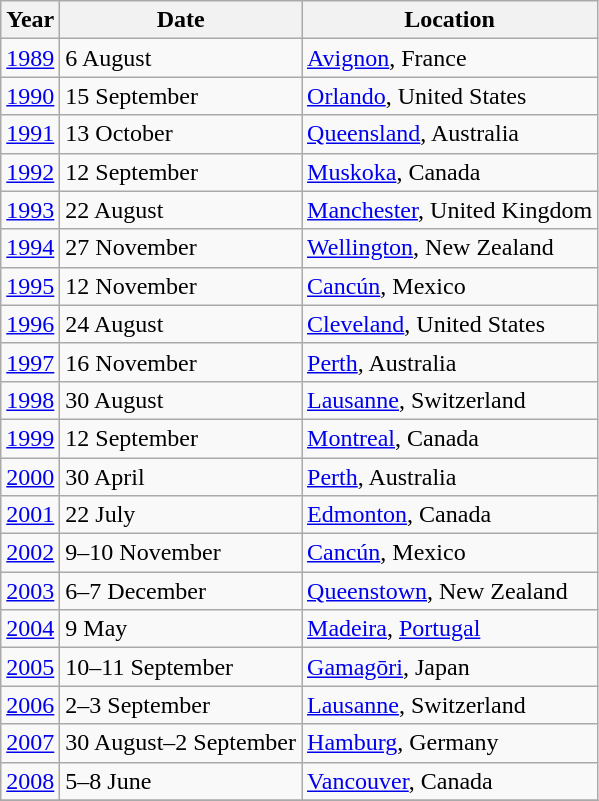<table class="wikitable">
<tr>
<th>Year</th>
<th>Date</th>
<th>Location</th>
</tr>
<tr>
<td><a href='#'>1989</a></td>
<td>6 August</td>
<td><a href='#'>Avignon</a>, France</td>
</tr>
<tr>
<td><a href='#'>1990</a></td>
<td>15 September</td>
<td><a href='#'>Orlando</a>, United States</td>
</tr>
<tr>
<td><a href='#'>1991</a></td>
<td>13 October</td>
<td><a href='#'>Queensland</a>, Australia</td>
</tr>
<tr>
<td><a href='#'>1992</a></td>
<td>12 September</td>
<td><a href='#'>Muskoka</a>, Canada</td>
</tr>
<tr>
<td><a href='#'>1993</a></td>
<td>22 August</td>
<td><a href='#'>Manchester</a>, United Kingdom</td>
</tr>
<tr>
<td><a href='#'>1994</a></td>
<td>27 November</td>
<td><a href='#'>Wellington</a>, New Zealand</td>
</tr>
<tr>
<td><a href='#'>1995</a></td>
<td>12 November</td>
<td><a href='#'>Cancún</a>, Mexico</td>
</tr>
<tr>
<td><a href='#'>1996</a></td>
<td>24 August</td>
<td><a href='#'>Cleveland</a>, United States</td>
</tr>
<tr>
<td><a href='#'>1997</a></td>
<td>16 November</td>
<td><a href='#'>Perth</a>, Australia</td>
</tr>
<tr>
<td><a href='#'>1998</a></td>
<td>30 August</td>
<td><a href='#'>Lausanne</a>, Switzerland</td>
</tr>
<tr>
<td><a href='#'>1999</a></td>
<td>12 September</td>
<td><a href='#'>Montreal</a>, Canada</td>
</tr>
<tr>
<td><a href='#'>2000</a></td>
<td>30 April</td>
<td><a href='#'>Perth</a>, Australia</td>
</tr>
<tr>
<td><a href='#'>2001</a></td>
<td>22 July</td>
<td><a href='#'>Edmonton</a>, Canada</td>
</tr>
<tr>
<td><a href='#'>2002</a></td>
<td>9–10 November</td>
<td><a href='#'>Cancún</a>, Mexico</td>
</tr>
<tr>
<td><a href='#'>2003</a></td>
<td>6–7 December</td>
<td><a href='#'>Queenstown</a>, New Zealand</td>
</tr>
<tr>
<td><a href='#'>2004</a></td>
<td>9 May</td>
<td><a href='#'>Madeira</a>, <a href='#'>Portugal</a></td>
</tr>
<tr>
<td><a href='#'>2005</a></td>
<td>10–11 September</td>
<td><a href='#'>Gamagōri</a>, Japan</td>
</tr>
<tr>
<td><a href='#'>2006</a></td>
<td>2–3 September</td>
<td><a href='#'>Lausanne</a>, Switzerland</td>
</tr>
<tr>
<td><a href='#'>2007</a></td>
<td>30 August–2 September</td>
<td><a href='#'>Hamburg</a>, Germany</td>
</tr>
<tr>
<td><a href='#'>2008</a></td>
<td>5–8 June</td>
<td><a href='#'>Vancouver</a>, Canada</td>
</tr>
<tr>
</tr>
</table>
